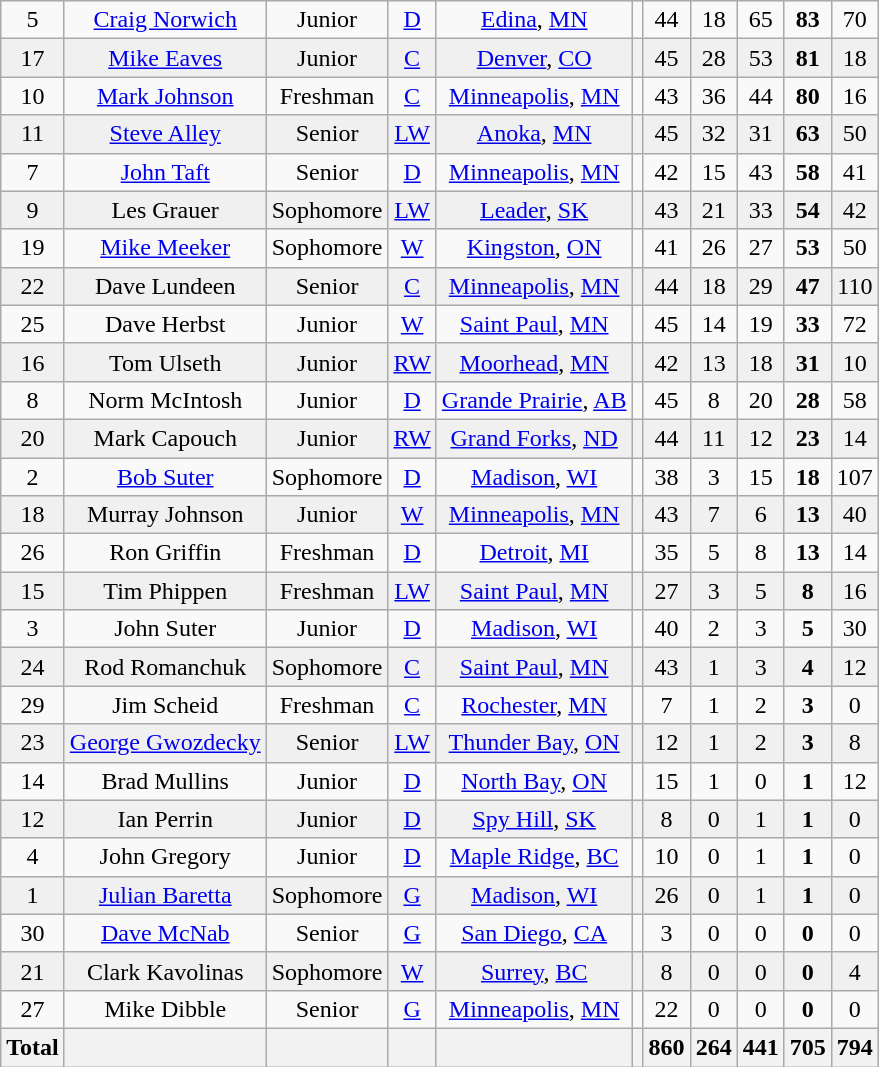<table class="wikitable sortable">
<tr align="center" bgcolor="">
<td>5</td>
<td><a href='#'>Craig Norwich</a></td>
<td>Junior</td>
<td><a href='#'>D</a></td>
<td><a href='#'>Edina</a>, <a href='#'>MN</a></td>
<td></td>
<td>44</td>
<td>18</td>
<td>65</td>
<td><strong>83</strong></td>
<td>70</td>
</tr>
<tr align="center" bgcolor="#f0f0f0">
<td>17</td>
<td><a href='#'>Mike Eaves</a></td>
<td>Junior</td>
<td><a href='#'>C</a></td>
<td><a href='#'>Denver</a>, <a href='#'>CO</a></td>
<td></td>
<td>45</td>
<td>28</td>
<td>53</td>
<td><strong>81</strong></td>
<td>18</td>
</tr>
<tr align="center" bgcolor="">
<td>10</td>
<td><a href='#'>Mark Johnson</a></td>
<td>Freshman</td>
<td><a href='#'>C</a></td>
<td><a href='#'>Minneapolis</a>, <a href='#'>MN</a></td>
<td></td>
<td>43</td>
<td>36</td>
<td>44</td>
<td><strong>80</strong></td>
<td>16</td>
</tr>
<tr align="center" bgcolor="#f0f0f0">
<td>11</td>
<td><a href='#'>Steve Alley</a></td>
<td>Senior</td>
<td><a href='#'>LW</a></td>
<td><a href='#'>Anoka</a>, <a href='#'>MN</a></td>
<td></td>
<td>45</td>
<td>32</td>
<td>31</td>
<td><strong>63</strong></td>
<td>50</td>
</tr>
<tr align="center" bgcolor="">
<td>7</td>
<td><a href='#'>John Taft</a></td>
<td>Senior</td>
<td><a href='#'>D</a></td>
<td><a href='#'>Minneapolis</a>, <a href='#'>MN</a></td>
<td></td>
<td>42</td>
<td>15</td>
<td>43</td>
<td><strong>58</strong></td>
<td>41</td>
</tr>
<tr align="center" bgcolor="#f0f0f0">
<td>9</td>
<td>Les Grauer</td>
<td>Sophomore</td>
<td><a href='#'>LW</a></td>
<td><a href='#'>Leader</a>, <a href='#'>SK</a></td>
<td></td>
<td>43</td>
<td>21</td>
<td>33</td>
<td><strong>54</strong></td>
<td>42</td>
</tr>
<tr align="center" bgcolor="">
<td>19</td>
<td><a href='#'>Mike Meeker</a></td>
<td>Sophomore</td>
<td><a href='#'>W</a></td>
<td><a href='#'>Kingston</a>, <a href='#'>ON</a></td>
<td></td>
<td>41</td>
<td>26</td>
<td>27</td>
<td><strong>53</strong></td>
<td>50</td>
</tr>
<tr align="center" bgcolor="#f0f0f0">
<td>22</td>
<td>Dave Lundeen</td>
<td>Senior</td>
<td><a href='#'>C</a></td>
<td><a href='#'>Minneapolis</a>, <a href='#'>MN</a></td>
<td></td>
<td>44</td>
<td>18</td>
<td>29</td>
<td><strong>47</strong></td>
<td>110</td>
</tr>
<tr align="center" bgcolor="">
<td>25</td>
<td>Dave Herbst</td>
<td>Junior</td>
<td><a href='#'>W</a></td>
<td><a href='#'>Saint Paul</a>, <a href='#'>MN</a></td>
<td></td>
<td>45</td>
<td>14</td>
<td>19</td>
<td><strong>33</strong></td>
<td>72</td>
</tr>
<tr align="center" bgcolor="#f0f0f0">
<td>16</td>
<td>Tom Ulseth</td>
<td>Junior</td>
<td><a href='#'>RW</a></td>
<td><a href='#'>Moorhead</a>, <a href='#'>MN</a></td>
<td></td>
<td>42</td>
<td>13</td>
<td>18</td>
<td><strong>31</strong></td>
<td>10</td>
</tr>
<tr align="center" bgcolor="">
<td>8</td>
<td>Norm McIntosh</td>
<td>Junior</td>
<td><a href='#'>D</a></td>
<td><a href='#'>Grande Prairie</a>, <a href='#'>AB</a></td>
<td></td>
<td>45</td>
<td>8</td>
<td>20</td>
<td><strong>28</strong></td>
<td>58</td>
</tr>
<tr align="center" bgcolor="#f0f0f0">
<td>20</td>
<td>Mark Capouch</td>
<td>Junior</td>
<td><a href='#'>RW</a></td>
<td><a href='#'>Grand Forks</a>, <a href='#'>ND</a></td>
<td></td>
<td>44</td>
<td>11</td>
<td>12</td>
<td><strong>23</strong></td>
<td>14</td>
</tr>
<tr align="center" bgcolor="">
<td>2</td>
<td><a href='#'>Bob Suter</a></td>
<td>Sophomore</td>
<td><a href='#'>D</a></td>
<td><a href='#'>Madison</a>, <a href='#'>WI</a></td>
<td></td>
<td>38</td>
<td>3</td>
<td>15</td>
<td><strong>18</strong></td>
<td>107</td>
</tr>
<tr align="center" bgcolor="#f0f0f0">
<td>18</td>
<td>Murray Johnson</td>
<td>Junior</td>
<td><a href='#'>W</a></td>
<td><a href='#'>Minneapolis</a>, <a href='#'>MN</a></td>
<td></td>
<td>43</td>
<td>7</td>
<td>6</td>
<td><strong>13</strong></td>
<td>40</td>
</tr>
<tr align="center" bgcolor="">
<td>26</td>
<td>Ron Griffin</td>
<td>Freshman</td>
<td><a href='#'>D</a></td>
<td><a href='#'>Detroit</a>, <a href='#'>MI</a></td>
<td></td>
<td>35</td>
<td>5</td>
<td>8</td>
<td><strong>13</strong></td>
<td>14</td>
</tr>
<tr align="center" bgcolor="#f0f0f0">
<td>15</td>
<td>Tim Phippen</td>
<td>Freshman</td>
<td><a href='#'>LW</a></td>
<td><a href='#'>Saint Paul</a>, <a href='#'>MN</a></td>
<td></td>
<td>27</td>
<td>3</td>
<td>5</td>
<td><strong>8</strong></td>
<td>16</td>
</tr>
<tr align="center" bgcolor="">
<td>3</td>
<td>John Suter</td>
<td>Junior</td>
<td><a href='#'>D</a></td>
<td><a href='#'>Madison</a>, <a href='#'>WI</a></td>
<td></td>
<td>40</td>
<td>2</td>
<td>3</td>
<td><strong>5</strong></td>
<td>30</td>
</tr>
<tr align="center" bgcolor="#f0f0f0">
<td>24</td>
<td>Rod Romanchuk</td>
<td>Sophomore</td>
<td><a href='#'>C</a></td>
<td><a href='#'>Saint Paul</a>, <a href='#'>MN</a></td>
<td></td>
<td>43</td>
<td>1</td>
<td>3</td>
<td><strong>4</strong></td>
<td>12</td>
</tr>
<tr align="center" bgcolor="">
<td>29</td>
<td>Jim Scheid</td>
<td>Freshman</td>
<td><a href='#'>C</a></td>
<td><a href='#'>Rochester</a>, <a href='#'>MN</a></td>
<td></td>
<td>7</td>
<td>1</td>
<td>2</td>
<td><strong>3</strong></td>
<td>0</td>
</tr>
<tr align="center" bgcolor="#f0f0f0">
<td>23</td>
<td><a href='#'>George Gwozdecky</a></td>
<td>Senior</td>
<td><a href='#'>LW</a></td>
<td><a href='#'>Thunder Bay</a>, <a href='#'>ON</a></td>
<td></td>
<td>12</td>
<td>1</td>
<td>2</td>
<td><strong>3</strong></td>
<td>8</td>
</tr>
<tr align="center" bgcolor="">
<td>14</td>
<td>Brad Mullins</td>
<td>Junior</td>
<td><a href='#'>D</a></td>
<td><a href='#'>North Bay</a>, <a href='#'>ON</a></td>
<td></td>
<td>15</td>
<td>1</td>
<td>0</td>
<td><strong>1</strong></td>
<td>12</td>
</tr>
<tr align="center" bgcolor="#f0f0f0">
<td>12</td>
<td>Ian Perrin</td>
<td>Junior</td>
<td><a href='#'>D</a></td>
<td><a href='#'>Spy Hill</a>, <a href='#'>SK</a></td>
<td></td>
<td>8</td>
<td>0</td>
<td>1</td>
<td><strong>1</strong></td>
<td>0</td>
</tr>
<tr align="center" bgcolor="">
<td>4</td>
<td>John Gregory</td>
<td>Junior</td>
<td><a href='#'>D</a></td>
<td><a href='#'>Maple Ridge</a>, <a href='#'>BC</a></td>
<td></td>
<td>10</td>
<td>0</td>
<td>1</td>
<td><strong>1</strong></td>
<td>0</td>
</tr>
<tr align="center" bgcolor="#f0f0f0">
<td>1</td>
<td><a href='#'>Julian Baretta</a></td>
<td>Sophomore</td>
<td><a href='#'>G</a></td>
<td><a href='#'>Madison</a>, <a href='#'>WI</a></td>
<td></td>
<td>26</td>
<td>0</td>
<td>1</td>
<td><strong>1</strong></td>
<td>0</td>
</tr>
<tr align="center" bgcolor="">
<td>30</td>
<td><a href='#'>Dave McNab</a></td>
<td>Senior</td>
<td><a href='#'>G</a></td>
<td><a href='#'>San Diego</a>, <a href='#'>CA</a></td>
<td></td>
<td>3</td>
<td>0</td>
<td>0</td>
<td><strong>0</strong></td>
<td>0</td>
</tr>
<tr align="center" bgcolor="#f0f0f0">
<td>21</td>
<td>Clark Kavolinas</td>
<td>Sophomore</td>
<td><a href='#'>W</a></td>
<td><a href='#'>Surrey</a>, <a href='#'>BC</a></td>
<td></td>
<td>8</td>
<td>0</td>
<td>0</td>
<td><strong>0</strong></td>
<td>4</td>
</tr>
<tr align="center" bgcolor="">
<td>27</td>
<td>Mike Dibble</td>
<td>Senior</td>
<td><a href='#'>G</a></td>
<td><a href='#'>Minneapolis</a>, <a href='#'>MN</a></td>
<td></td>
<td>22</td>
<td>0</td>
<td>0</td>
<td><strong>0</strong></td>
<td>0</td>
</tr>
<tr>
<th>Total</th>
<th></th>
<th></th>
<th></th>
<th></th>
<th></th>
<th>860</th>
<th>264</th>
<th>441</th>
<th>705</th>
<th>794</th>
</tr>
</table>
